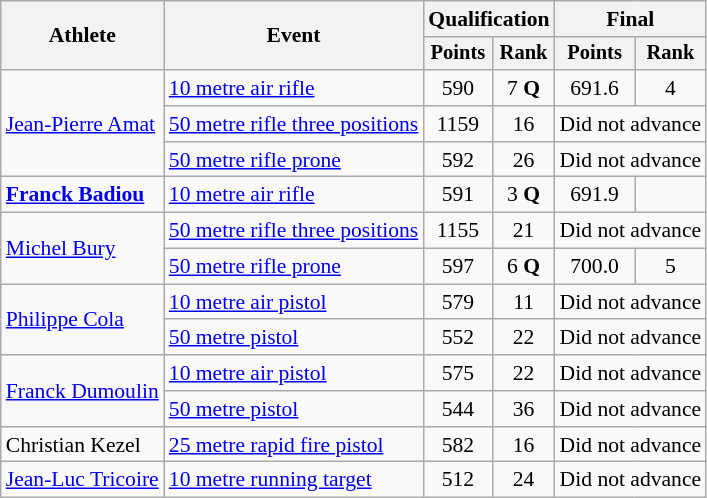<table class="wikitable" style="font-size:90%">
<tr>
<th rowspan="2">Athlete</th>
<th rowspan="2">Event</th>
<th colspan=2>Qualification</th>
<th colspan=2>Final</th>
</tr>
<tr style="font-size:95%">
<th>Points</th>
<th>Rank</th>
<th>Points</th>
<th>Rank</th>
</tr>
<tr align=center>
<td align=left rowspan=3><a href='#'>Jean-Pierre Amat</a></td>
<td align=left><a href='#'>10 metre air rifle</a></td>
<td>590</td>
<td>7 <strong>Q</strong></td>
<td>691.6</td>
<td>4</td>
</tr>
<tr align=center>
<td align=left><a href='#'>50 metre rifle three positions</a></td>
<td>1159</td>
<td>16</td>
<td colspan=2>Did not advance</td>
</tr>
<tr align=center>
<td align=left><a href='#'>50 metre rifle prone</a></td>
<td>592</td>
<td>26</td>
<td colspan=2>Did not advance</td>
</tr>
<tr align=center>
<td align=left><strong><a href='#'>Franck Badiou</a></strong></td>
<td align=left><a href='#'>10 metre air rifle</a></td>
<td>591</td>
<td>3 <strong>Q</strong></td>
<td>691.9</td>
<td></td>
</tr>
<tr align=center>
<td align=left rowspan=2><a href='#'>Michel Bury</a></td>
<td align=left><a href='#'>50 metre rifle three positions</a></td>
<td>1155</td>
<td>21</td>
<td colspan=2>Did not advance</td>
</tr>
<tr align=center>
<td align=left><a href='#'>50 metre rifle prone</a></td>
<td>597</td>
<td>6 <strong>Q</strong></td>
<td>700.0</td>
<td>5</td>
</tr>
<tr align=center>
<td align=left rowspan=2><a href='#'>Philippe Cola</a></td>
<td align=left><a href='#'>10 metre air pistol</a></td>
<td>579</td>
<td>11</td>
<td colspan=2>Did not advance</td>
</tr>
<tr align=center>
<td align=left><a href='#'>50 metre pistol</a></td>
<td>552</td>
<td>22</td>
<td colspan=2>Did not advance</td>
</tr>
<tr align=center>
<td align=left rowspan=2><a href='#'>Franck Dumoulin</a></td>
<td align=left><a href='#'>10 metre air pistol</a></td>
<td>575</td>
<td>22</td>
<td colspan=2>Did not advance</td>
</tr>
<tr align=center>
<td align=left><a href='#'>50 metre pistol</a></td>
<td>544</td>
<td>36</td>
<td colspan=2>Did not advance</td>
</tr>
<tr align=center>
<td align=left>Christian Kezel</td>
<td align=left><a href='#'>25 metre rapid fire pistol</a></td>
<td>582</td>
<td>16</td>
<td colspan=2>Did not advance</td>
</tr>
<tr align=center>
<td align=left><a href='#'>Jean-Luc Tricoire</a></td>
<td align=left><a href='#'>10 metre running target</a></td>
<td>512</td>
<td>24</td>
<td colspan=2>Did not advance</td>
</tr>
</table>
